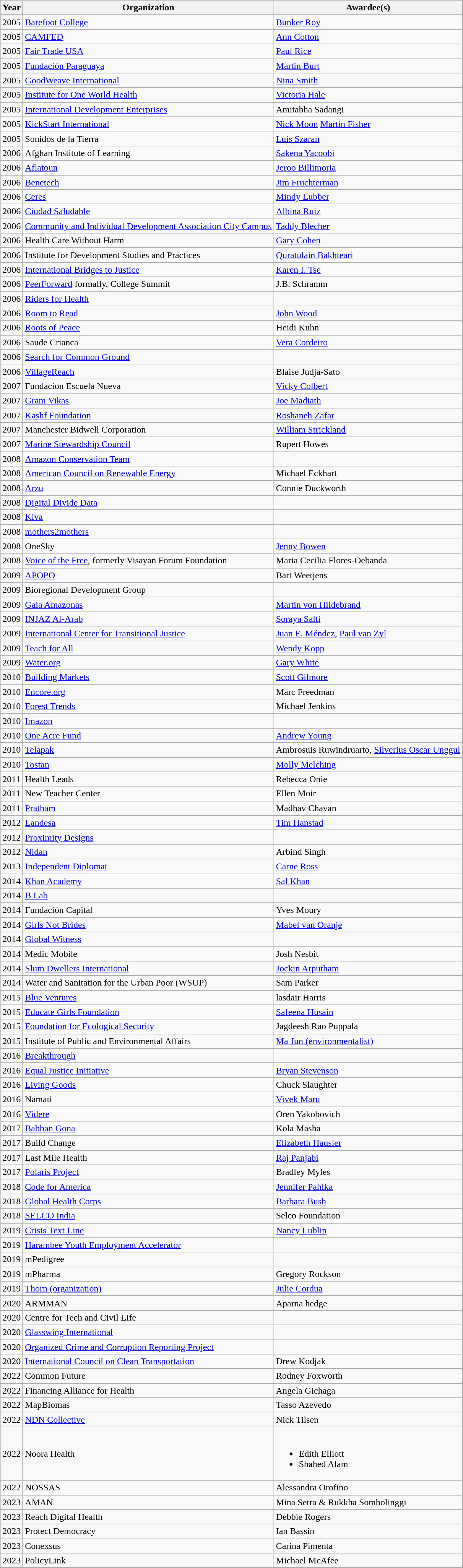<table class="wikitable">
<tr>
<th>Year</th>
<th>Organization</th>
<th>Awardee(s)</th>
</tr>
<tr>
<td>2005</td>
<td><a href='#'>Barefoot College</a></td>
<td><a href='#'>Bunker Roy</a></td>
</tr>
<tr>
<td>2005</td>
<td><a href='#'>CAMFED</a></td>
<td><a href='#'>Ann Cotton</a></td>
</tr>
<tr>
<td>2005</td>
<td><a href='#'>Fair Trade USA</a></td>
<td><a href='#'>Paul Rice</a></td>
</tr>
<tr>
<td>2005</td>
<td><a href='#'>Fundación Paraguaya</a></td>
<td><a href='#'>Martin Burt</a></td>
</tr>
<tr>
<td>2005</td>
<td><a href='#'>GoodWeave International</a></td>
<td><a href='#'>Nina Smith</a></td>
</tr>
<tr>
<td>2005</td>
<td><a href='#'>Institute for One World Health</a></td>
<td><a href='#'>Victoria Hale</a></td>
</tr>
<tr>
<td>2005</td>
<td><a href='#'>International Development Enterprises</a></td>
<td>Amitabha Sadangi</td>
</tr>
<tr>
<td>2005</td>
<td><a href='#'>KickStart International</a></td>
<td><a href='#'>Nick Moon</a> <a href='#'>Martin Fisher</a></td>
</tr>
<tr>
<td>2005</td>
<td>Sonidos de la Tierra</td>
<td><a href='#'>Luis Szaran</a></td>
</tr>
<tr>
<td>2006</td>
<td>Afghan Institute of Learning</td>
<td><a href='#'>Sakena Yacoobi</a></td>
</tr>
<tr>
<td>2006</td>
<td><a href='#'>Aflatoun</a></td>
<td><a href='#'>Jeroo Billimoria</a></td>
</tr>
<tr>
<td>2006</td>
<td><a href='#'>Benetech</a></td>
<td><a href='#'>Jim Fruchterman</a></td>
</tr>
<tr>
<td>2006</td>
<td><a href='#'>Ceres</a></td>
<td><a href='#'>Mindy Lubber</a></td>
</tr>
<tr>
<td>2006</td>
<td><a href='#'>Ciudad Saludable</a></td>
<td><a href='#'>Albina Ruiz</a></td>
</tr>
<tr>
<td>2006</td>
<td><a href='#'>Community and Individual Development Association City Campus</a></td>
<td><a href='#'>Taddy Blecher</a></td>
</tr>
<tr>
<td>2006</td>
<td>Health Care Without Harm</td>
<td><a href='#'>Gary Cohen</a></td>
</tr>
<tr>
<td>2006</td>
<td>Institute for Development Studies and Practices</td>
<td><a href='#'>Quratulain Bakhteari </a></td>
</tr>
<tr>
<td>2006</td>
<td><a href='#'>International Bridges to Justice</a></td>
<td><a href='#'>Karen I. Tse</a></td>
</tr>
<tr>
<td>2006</td>
<td><a href='#'>PeerForward</a> formally, College Summit</td>
<td>J.B. Schramm</td>
</tr>
<tr>
<td>2006</td>
<td><a href='#'>Riders for Health</a></td>
<td></td>
</tr>
<tr>
<td>2006</td>
<td><a href='#'>Room to Read</a></td>
<td><a href='#'>John Wood</a></td>
</tr>
<tr>
<td>2006</td>
<td><a href='#'>Roots of Peace</a></td>
<td>Heidi Kuhn</td>
</tr>
<tr>
<td>2006</td>
<td>Saude Crianca</td>
<td><a href='#'>Vera Cordeiro</a></td>
</tr>
<tr>
<td>2006</td>
<td><a href='#'>Search for Common Ground</a></td>
<td></td>
</tr>
<tr>
<td>2006</td>
<td><a href='#'>VillageReach</a></td>
<td>Blaise Judja-Sato</td>
</tr>
<tr>
<td>2007</td>
<td>Fundacion Escuela Nueva</td>
<td><a href='#'>Vicky Colbert</a></td>
</tr>
<tr>
<td>2007</td>
<td><a href='#'>Gram Vikas</a></td>
<td><a href='#'>Joe Madiath</a></td>
</tr>
<tr>
<td>2007</td>
<td><a href='#'>Kashf Foundation</a></td>
<td><a href='#'>Roshaneh Zafar</a></td>
</tr>
<tr>
<td>2007</td>
<td>Manchester Bidwell Corporation</td>
<td><a href='#'>William Strickland</a></td>
</tr>
<tr>
<td>2007</td>
<td><a href='#'>Marine Stewardship Council</a></td>
<td>Rupert Howes</td>
</tr>
<tr>
<td>2008</td>
<td><a href='#'>Amazon Conservation Team</a></td>
<td></td>
</tr>
<tr>
<td>2008</td>
<td><a href='#'>American Council on Renewable Energy</a></td>
<td>Michael Eckhart</td>
</tr>
<tr>
<td>2008</td>
<td><a href='#'>Arzu</a></td>
<td>Connie Duckworth</td>
</tr>
<tr>
<td>2008</td>
<td><a href='#'>Digital Divide Data</a></td>
<td> </td>
</tr>
<tr>
<td>2008</td>
<td><a href='#'>Kiva</a></td>
<td></td>
</tr>
<tr>
<td>2008</td>
<td><a href='#'>mothers2mothers</a></td>
<td></td>
</tr>
<tr>
<td>2008</td>
<td>OneSky</td>
<td><a href='#'>Jenny Bowen</a></td>
</tr>
<tr>
<td>2008</td>
<td><a href='#'>Voice of the Free</a>, formerly Visayan Forum Foundation</td>
<td>Maria Cecilia Flores-Oebanda</td>
</tr>
<tr>
<td>2009</td>
<td><a href='#'>APOPO</a></td>
<td>Bart Weetjens</td>
</tr>
<tr>
<td>2009</td>
<td>Bioregional Development Group</td>
<td></td>
</tr>
<tr>
<td>2009</td>
<td><a href='#'>Gaia Amazonas</a></td>
<td><a href='#'>Martin von Hildebrand </a></td>
</tr>
<tr>
<td>2009</td>
<td><a href='#'>INJAZ Al-Arab</a></td>
<td><a href='#'>Soraya Salti</a></td>
</tr>
<tr>
<td>2009</td>
<td><a href='#'>International Center for Transitional Justice</a></td>
<td><a href='#'>Juan E. Méndez</a>, <a href='#'>Paul van Zyl </a></td>
</tr>
<tr>
<td>2009</td>
<td><a href='#'>Teach for All</a></td>
<td><a href='#'>Wendy Kopp</a></td>
</tr>
<tr>
<td>2009</td>
<td><a href='#'>Water.org</a></td>
<td><a href='#'>Gary White</a></td>
</tr>
<tr>
<td>2010</td>
<td><a href='#'>Building Markets</a></td>
<td><a href='#'>Scott Gilmore</a></td>
</tr>
<tr>
<td>2010</td>
<td><a href='#'>Encore.org</a></td>
<td>Marc Freedman</td>
</tr>
<tr>
<td>2010</td>
<td><a href='#'>Forest Trends</a></td>
<td>Michael Jenkins</td>
</tr>
<tr>
<td>2010</td>
<td><a href='#'>Imazon</a></td>
<td></td>
</tr>
<tr>
<td>2010</td>
<td><a href='#'>One Acre Fund</a></td>
<td><a href='#'>Andrew Young</a></td>
</tr>
<tr>
<td>2010</td>
<td><a href='#'>Telapak</a></td>
<td>Ambrosuis Ruwindruarto, <a href='#'>Silverius Oscar Unggul</a></td>
</tr>
<tr>
<td>2010</td>
<td><a href='#'>Tostan</a></td>
<td><a href='#'>Molly Melching</a></td>
</tr>
<tr>
<td>2011</td>
<td>Health Leads</td>
<td>Rebecca Onie</td>
</tr>
<tr>
<td>2011</td>
<td>New Teacher Center</td>
<td>Ellen Moir</td>
</tr>
<tr>
<td>2011</td>
<td><a href='#'>Pratham</a></td>
<td>Madhav Chavan</td>
</tr>
<tr>
<td>2012</td>
<td><a href='#'>Landesa</a></td>
<td><a href='#'>Tim Hanstad</a></td>
</tr>
<tr>
<td>2012</td>
<td><a href='#'>Proximity Designs</a></td>
<td></td>
</tr>
<tr>
<td>2012</td>
<td><a href='#'>Nidan</a></td>
<td>Arbind Singh</td>
</tr>
<tr>
<td>2013</td>
<td><a href='#'>Independent Diplomat</a></td>
<td><a href='#'>Carne Ross</a></td>
</tr>
<tr>
<td>2014</td>
<td><a href='#'>Khan Academy</a></td>
<td><a href='#'>Sal Khan</a></td>
</tr>
<tr>
<td>2014</td>
<td><a href='#'>B Lab</a></td>
<td></td>
</tr>
<tr>
<td>2014</td>
<td>Fundación Capital</td>
<td>Yves Moury</td>
</tr>
<tr>
<td>2014</td>
<td><a href='#'>Girls Not Brides</a></td>
<td><a href='#'>Mabel van Oranje</a></td>
</tr>
<tr>
<td>2014</td>
<td><a href='#'>Global Witness</a></td>
<td></td>
</tr>
<tr>
<td>2014</td>
<td>Medic Mobile</td>
<td>Josh Nesbit</td>
</tr>
<tr>
<td>2014</td>
<td><a href='#'>Slum Dwellers International</a></td>
<td><a href='#'>Jockin Arputham</a></td>
</tr>
<tr>
<td>2014</td>
<td>Water and Sanitation for the Urban Poor (WSUP)</td>
<td>Sam Parker</td>
</tr>
<tr>
<td>2015</td>
<td><a href='#'>Blue Ventures</a></td>
<td>lasdair Harris</td>
</tr>
<tr>
<td>2015</td>
<td><a href='#'>Educate Girls Foundation</a></td>
<td><a href='#'>Safeena Husain</a></td>
</tr>
<tr>
<td>2015</td>
<td><a href='#'>Foundation for Ecological Security</a></td>
<td>Jagdeesh Rao Puppala</td>
</tr>
<tr>
<td>2015</td>
<td>Institute of Public and Environmental Affairs</td>
<td><a href='#'>Ma Jun (environmentalist)</a></td>
</tr>
<tr>
<td>2016</td>
<td><a href='#'>Breakthrough</a></td>
<td></td>
</tr>
<tr>
<td>2016</td>
<td><a href='#'>Equal Justice Initiative</a></td>
<td><a href='#'>Bryan Stevenson</a></td>
</tr>
<tr>
<td>2016</td>
<td><a href='#'>Living Goods</a></td>
<td>Chuck Slaughter</td>
</tr>
<tr>
<td>2016</td>
<td>Namati</td>
<td><a href='#'>Vivek Maru</a></td>
</tr>
<tr>
<td>2016</td>
<td><a href='#'>Videre</a></td>
<td>Oren Yakobovich</td>
</tr>
<tr>
<td>2017</td>
<td><a href='#'>Babban Gona</a></td>
<td>Kola Masha</td>
</tr>
<tr>
<td>2017</td>
<td>Build Change</td>
<td><a href='#'>Elizabeth Hausler</a></td>
</tr>
<tr>
<td>2017</td>
<td>Last Mile Health</td>
<td><a href='#'>Raj Panjabi</a></td>
</tr>
<tr>
<td>2017</td>
<td><a href='#'>Polaris Project</a></td>
<td>Bradley Myles</td>
</tr>
<tr>
<td>2018</td>
<td><a href='#'>Code for America</a></td>
<td><a href='#'>Jennifer Pahlka</a></td>
</tr>
<tr>
<td>2018</td>
<td><a href='#'>Global Health Corps</a></td>
<td><a href='#'>Barbara Bush</a></td>
</tr>
<tr>
<td>2018</td>
<td><a href='#'>SELCO India</a></td>
<td>Selco Foundation</td>
</tr>
<tr>
<td>2019</td>
<td><a href='#'>Crisis Text Line</a></td>
<td><a href='#'>Nancy Lublin</a></td>
</tr>
<tr>
<td>2019</td>
<td><a href='#'>Harambee Youth Employment Accelerator</a></td>
<td></td>
</tr>
<tr>
<td>2019</td>
<td>mPedigree</td>
<td></td>
</tr>
<tr>
<td>2019</td>
<td>mPharma</td>
<td>Gregory Rockson </td>
</tr>
<tr>
<td>2019</td>
<td><a href='#'>Thorn (organization)</a></td>
<td><a href='#'>Julie Cordua</a></td>
</tr>
<tr>
<td>2020</td>
<td>ARMMAN</td>
<td>Aparna hedge</td>
</tr>
<tr>
<td>2020</td>
<td>Centre for Tech and Civil Life</td>
<td></td>
</tr>
<tr>
<td>2020</td>
<td><a href='#'>Glasswing International</a></td>
<td></td>
</tr>
<tr>
<td>2020</td>
<td><a href='#'>Organized Crime and Corruption Reporting Project</a></td>
<td></td>
</tr>
<tr>
<td>2020</td>
<td><a href='#'>International Council on Clean Transportation</a></td>
<td>Drew Kodjak</td>
</tr>
<tr>
<td>2022</td>
<td>Common Future</td>
<td>Rodney Foxworth</td>
</tr>
<tr>
<td>2022</td>
<td>Financing Alliance for Health</td>
<td>Angela Gichaga</td>
</tr>
<tr>
<td>2022</td>
<td>MapBiomas</td>
<td>Tasso Azevedo</td>
</tr>
<tr>
<td>2022</td>
<td><a href='#'>NDN Collective</a></td>
<td>Nick Tilsen</td>
</tr>
<tr>
<td>2022</td>
<td>Noora Health</td>
<td><br><ul><li>Edith Elliott</li><li>Shahed Alam</li></ul></td>
</tr>
<tr>
<td>2022</td>
<td>NOSSAS</td>
<td>Alessandra Orofino</td>
</tr>
<tr>
<td>2023</td>
<td>AMAN</td>
<td>Mina Setra & Rukkha Sombolinggi</td>
</tr>
<tr>
<td>2023</td>
<td>Reach Digital Health</td>
<td>Debbie Rogers</td>
</tr>
<tr>
<td>2023</td>
<td>Protect Democracy</td>
<td>Ian Bassin</td>
</tr>
<tr>
<td>2023</td>
<td>Conexsus</td>
<td>Carina Pimenta</td>
</tr>
<tr>
<td>2023</td>
<td>PolicyLink</td>
<td>Michael McAfee</td>
</tr>
</table>
